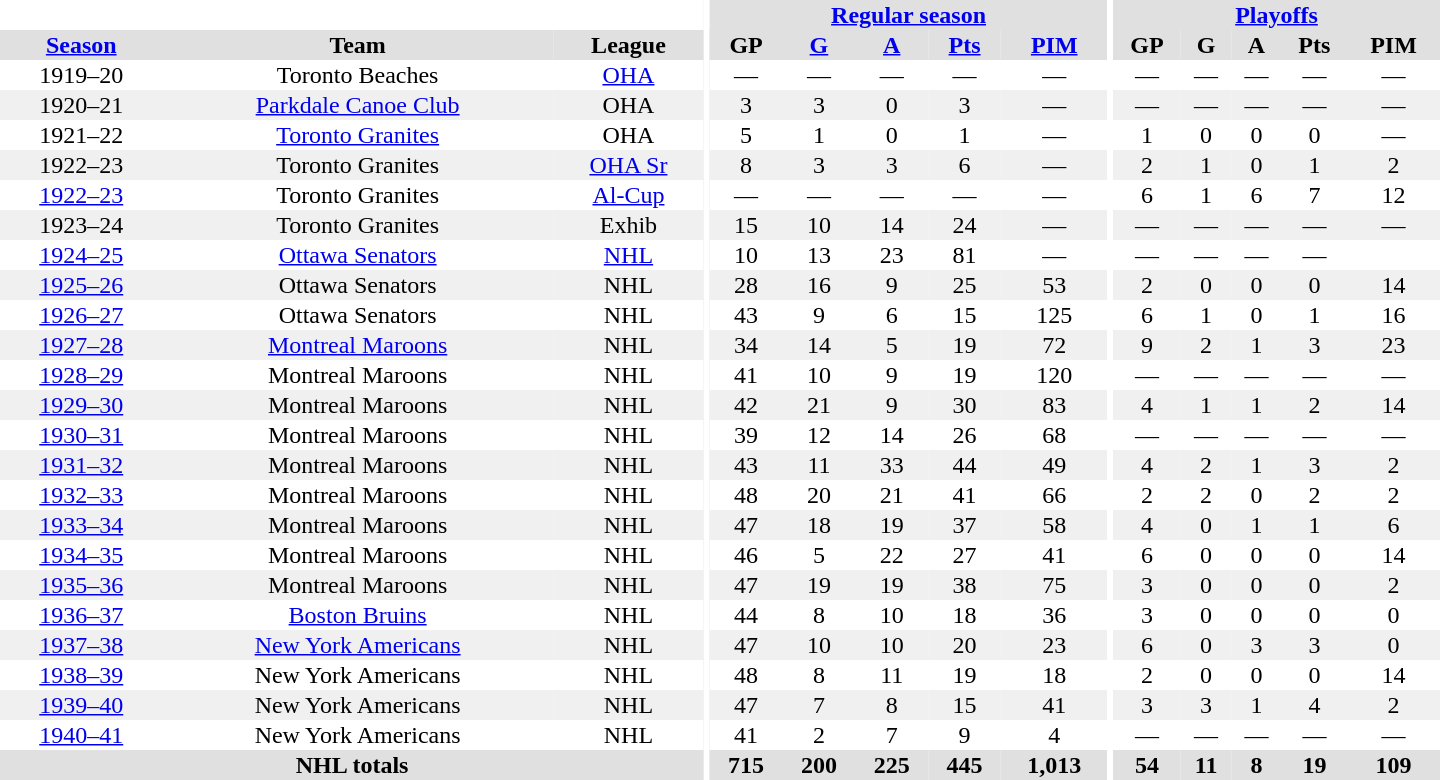<table border="0" cellpadding="1" cellspacing="0" style="text-align:center; width:60em">
<tr bgcolor="#e0e0e0">
<th colspan="3" bgcolor="#ffffff"></th>
<th rowspan="100" bgcolor="#ffffff"></th>
<th colspan="5"><a href='#'>Regular season</a></th>
<th rowspan="100" bgcolor="#ffffff"></th>
<th colspan="5"><a href='#'>Playoffs</a></th>
</tr>
<tr bgcolor="#e0e0e0">
<th><a href='#'>Season</a></th>
<th>Team</th>
<th>League</th>
<th>GP</th>
<th><a href='#'>G</a></th>
<th><a href='#'>A</a></th>
<th><a href='#'>Pts</a></th>
<th><a href='#'>PIM</a></th>
<th>GP</th>
<th>G</th>
<th>A</th>
<th>Pts</th>
<th>PIM</th>
</tr>
<tr>
<td>1919–20</td>
<td>Toronto Beaches</td>
<td><a href='#'>OHA</a></td>
<td>—</td>
<td>—</td>
<td>—</td>
<td>—</td>
<td>—</td>
<td>—</td>
<td>—</td>
<td>—</td>
<td>—</td>
<td>—</td>
</tr>
<tr bgcolor="#f0f0f0">
<td>1920–21</td>
<td><a href='#'>Parkdale Canoe Club</a></td>
<td>OHA</td>
<td>3</td>
<td>3</td>
<td>0</td>
<td>3</td>
<td>—</td>
<td>—</td>
<td>—</td>
<td>—</td>
<td>—</td>
<td>—</td>
</tr>
<tr>
<td>1921–22</td>
<td><a href='#'>Toronto Granites</a></td>
<td>OHA</td>
<td>5</td>
<td>1</td>
<td>0</td>
<td>1</td>
<td>—</td>
<td>1</td>
<td>0</td>
<td>0</td>
<td>0</td>
<td>—</td>
</tr>
<tr bgcolor="#f0f0f0">
<td>1922–23</td>
<td>Toronto Granites</td>
<td><a href='#'>OHA Sr</a></td>
<td>8</td>
<td>3</td>
<td>3</td>
<td>6</td>
<td>—</td>
<td>2</td>
<td>1</td>
<td>0</td>
<td>1</td>
<td>2</td>
</tr>
<tr>
<td><a href='#'>1922–23</a></td>
<td>Toronto Granites</td>
<td><a href='#'>Al-Cup</a></td>
<td>—</td>
<td>—</td>
<td>—</td>
<td>—</td>
<td>—</td>
<td>6</td>
<td>1</td>
<td>6</td>
<td>7</td>
<td>12</td>
</tr>
<tr bgcolor="#f0f0f0">
<td>1923–24</td>
<td>Toronto Granites</td>
<td>Exhib</td>
<td>15</td>
<td>10</td>
<td>14</td>
<td>24</td>
<td>—</td>
<td>—</td>
<td>—</td>
<td>—</td>
<td>—</td>
<td>—</td>
</tr>
<tr>
<td><a href='#'>1924–25</a></td>
<td><a href='#'>Ottawa Senators</a></td>
<td><a href='#'>NHL</a></td>
<td 30>10</td>
<td>13</td>
<td>23</td>
<td>81</td>
<td>—</td>
<td>—</td>
<td>—</td>
<td>—</td>
<td>—</td>
</tr>
<tr bgcolor="#f0f0f0">
<td><a href='#'>1925–26</a></td>
<td>Ottawa Senators</td>
<td>NHL</td>
<td>28</td>
<td>16</td>
<td>9</td>
<td>25</td>
<td>53</td>
<td>2</td>
<td>0</td>
<td>0</td>
<td>0</td>
<td>14</td>
</tr>
<tr>
<td><a href='#'>1926–27</a></td>
<td>Ottawa Senators</td>
<td>NHL</td>
<td>43</td>
<td>9</td>
<td>6</td>
<td>15</td>
<td>125</td>
<td>6</td>
<td>1</td>
<td>0</td>
<td>1</td>
<td>16</td>
</tr>
<tr bgcolor="#f0f0f0">
<td><a href='#'>1927–28</a></td>
<td><a href='#'>Montreal Maroons</a></td>
<td>NHL</td>
<td>34</td>
<td>14</td>
<td>5</td>
<td>19</td>
<td>72</td>
<td>9</td>
<td>2</td>
<td>1</td>
<td>3</td>
<td>23</td>
</tr>
<tr>
<td><a href='#'>1928–29</a></td>
<td>Montreal Maroons</td>
<td>NHL</td>
<td>41</td>
<td>10</td>
<td>9</td>
<td>19</td>
<td>120</td>
<td>—</td>
<td>—</td>
<td>—</td>
<td>—</td>
<td>—</td>
</tr>
<tr bgcolor="#f0f0f0">
<td><a href='#'>1929–30</a></td>
<td>Montreal Maroons</td>
<td>NHL</td>
<td>42</td>
<td>21</td>
<td>9</td>
<td>30</td>
<td>83</td>
<td>4</td>
<td>1</td>
<td>1</td>
<td>2</td>
<td>14</td>
</tr>
<tr>
<td><a href='#'>1930–31</a></td>
<td>Montreal Maroons</td>
<td>NHL</td>
<td>39</td>
<td>12</td>
<td>14</td>
<td>26</td>
<td>68</td>
<td>—</td>
<td>—</td>
<td>—</td>
<td>—</td>
<td>—</td>
</tr>
<tr bgcolor="#f0f0f0">
<td><a href='#'>1931–32</a></td>
<td>Montreal Maroons</td>
<td>NHL</td>
<td>43</td>
<td>11</td>
<td>33</td>
<td>44</td>
<td>49</td>
<td>4</td>
<td>2</td>
<td>1</td>
<td>3</td>
<td>2</td>
</tr>
<tr>
<td><a href='#'>1932–33</a></td>
<td>Montreal Maroons</td>
<td>NHL</td>
<td>48</td>
<td>20</td>
<td>21</td>
<td>41</td>
<td>66</td>
<td>2</td>
<td>2</td>
<td>0</td>
<td>2</td>
<td>2</td>
</tr>
<tr bgcolor="#f0f0f0">
<td><a href='#'>1933–34</a></td>
<td>Montreal Maroons</td>
<td>NHL</td>
<td>47</td>
<td>18</td>
<td>19</td>
<td>37</td>
<td>58</td>
<td>4</td>
<td>0</td>
<td>1</td>
<td>1</td>
<td>6</td>
</tr>
<tr>
<td><a href='#'>1934–35</a></td>
<td>Montreal Maroons</td>
<td>NHL</td>
<td>46</td>
<td>5</td>
<td>22</td>
<td>27</td>
<td>41</td>
<td>6</td>
<td>0</td>
<td>0</td>
<td>0</td>
<td>14</td>
</tr>
<tr bgcolor="#f0f0f0">
<td><a href='#'>1935–36</a></td>
<td>Montreal Maroons</td>
<td>NHL</td>
<td>47</td>
<td>19</td>
<td>19</td>
<td>38</td>
<td>75</td>
<td>3</td>
<td>0</td>
<td>0</td>
<td>0</td>
<td>2</td>
</tr>
<tr>
<td><a href='#'>1936–37</a></td>
<td><a href='#'>Boston Bruins</a></td>
<td>NHL</td>
<td>44</td>
<td>8</td>
<td>10</td>
<td>18</td>
<td>36</td>
<td>3</td>
<td>0</td>
<td>0</td>
<td>0</td>
<td>0</td>
</tr>
<tr bgcolor="#f0f0f0">
<td><a href='#'>1937–38</a></td>
<td><a href='#'>New York Americans</a></td>
<td>NHL</td>
<td>47</td>
<td>10</td>
<td>10</td>
<td>20</td>
<td>23</td>
<td>6</td>
<td>0</td>
<td>3</td>
<td>3</td>
<td>0</td>
</tr>
<tr>
<td><a href='#'>1938–39</a></td>
<td>New York Americans</td>
<td>NHL</td>
<td>48</td>
<td>8</td>
<td>11</td>
<td>19</td>
<td>18</td>
<td>2</td>
<td>0</td>
<td>0</td>
<td>0</td>
<td>14</td>
</tr>
<tr bgcolor="#f0f0f0">
<td><a href='#'>1939–40</a></td>
<td>New York Americans</td>
<td>NHL</td>
<td>47</td>
<td>7</td>
<td>8</td>
<td>15</td>
<td>41</td>
<td>3</td>
<td>3</td>
<td>1</td>
<td>4</td>
<td>2</td>
</tr>
<tr>
<td><a href='#'>1940–41</a></td>
<td>New York Americans</td>
<td>NHL</td>
<td>41</td>
<td>2</td>
<td>7</td>
<td>9</td>
<td>4</td>
<td>—</td>
<td>—</td>
<td>—</td>
<td>—</td>
<td>—</td>
</tr>
<tr bgcolor="#e0e0e0">
<th colspan="3">NHL totals</th>
<th>715</th>
<th>200</th>
<th>225</th>
<th>445</th>
<th>1,013</th>
<th>54</th>
<th>11</th>
<th>8</th>
<th>19</th>
<th>109</th>
</tr>
</table>
